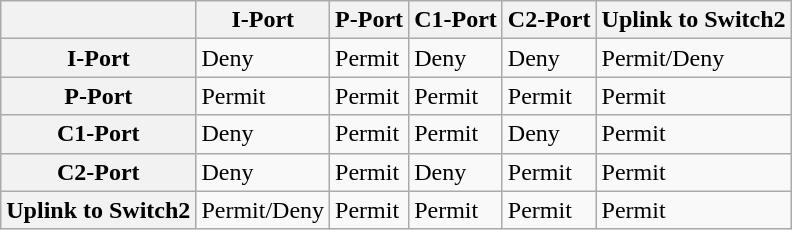<table border="1" class="wikitable">
<tr>
<th></th>
<th>I-Port</th>
<th>P-Port</th>
<th>C1-Port</th>
<th>C2-Port</th>
<th>Uplink to Switch2</th>
</tr>
<tr>
<th>I-Port</th>
<td>Deny</td>
<td>Permit</td>
<td>Deny</td>
<td>Deny</td>
<td>Permit/Deny</td>
</tr>
<tr>
<th>P-Port</th>
<td>Permit</td>
<td>Permit</td>
<td>Permit</td>
<td>Permit</td>
<td>Permit</td>
</tr>
<tr>
<th>C1-Port</th>
<td>Deny</td>
<td>Permit</td>
<td>Permit</td>
<td>Deny</td>
<td>Permit</td>
</tr>
<tr>
<th>C2-Port</th>
<td>Deny</td>
<td>Permit</td>
<td>Deny</td>
<td>Permit</td>
<td>Permit</td>
</tr>
<tr>
<th>Uplink to Switch2</th>
<td>Permit/Deny</td>
<td>Permit</td>
<td>Permit</td>
<td>Permit</td>
<td>Permit</td>
</tr>
</table>
